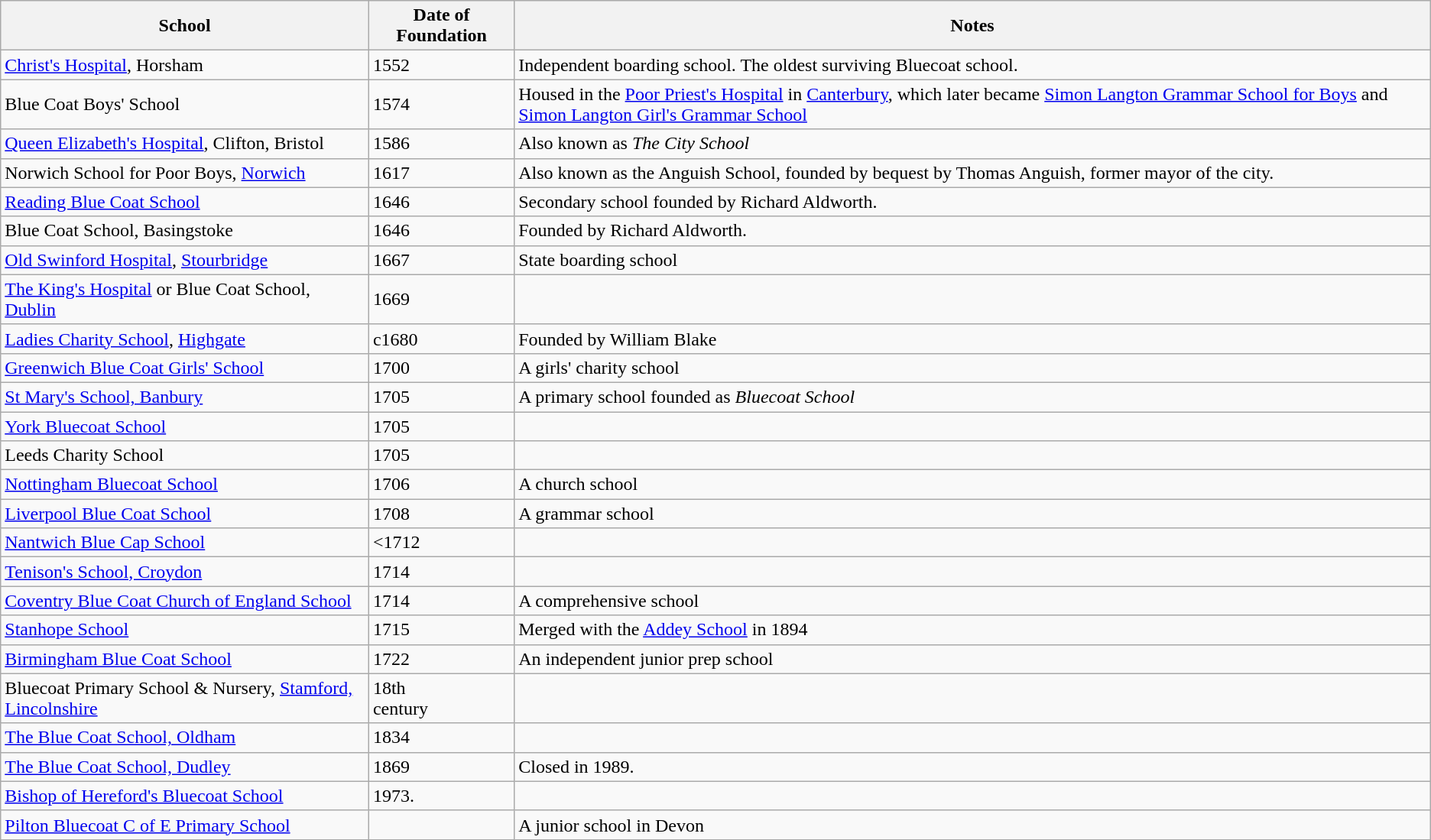<table class="wikitable">
<tr>
<th>School</th>
<th>Date of Foundation</th>
<th>Notes</th>
</tr>
<tr>
<td><a href='#'>Christ's Hospital</a>, Horsham</td>
<td>1552</td>
<td>Independent boarding school. The oldest surviving Bluecoat school.</td>
</tr>
<tr>
<td>Blue Coat Boys' School</td>
<td>1574</td>
<td>Housed in the <a href='#'>Poor Priest's Hospital</a> in <a href='#'>Canterbury</a>, which later became <a href='#'>Simon Langton Grammar School for Boys</a> and <a href='#'>Simon Langton Girl's Grammar School</a></td>
</tr>
<tr>
<td><a href='#'>Queen Elizabeth's Hospital</a>, Clifton, Bristol</td>
<td>1586</td>
<td>Also known as <em>The City School</em></td>
</tr>
<tr>
<td>Norwich School for Poor Boys, <a href='#'>Norwich</a></td>
<td>1617</td>
<td>Also known as the Anguish School, founded by bequest by Thomas Anguish, former mayor of the city.</td>
</tr>
<tr>
<td><a href='#'>Reading Blue Coat School</a></td>
<td>1646</td>
<td>Secondary school founded by Richard Aldworth.</td>
</tr>
<tr>
<td>Blue Coat School, Basingstoke</td>
<td>1646</td>
<td>Founded by Richard Aldworth.</td>
</tr>
<tr>
<td><a href='#'>Old Swinford Hospital</a>, <a href='#'>Stourbridge</a></td>
<td>1667</td>
<td>State boarding school</td>
</tr>
<tr>
<td><a href='#'>The King's Hospital</a> or Blue Coat School, <a href='#'>Dublin</a></td>
<td>1669</td>
<td></td>
</tr>
<tr>
<td><a href='#'>Ladies Charity School</a>, <a href='#'>Highgate</a></td>
<td>c1680</td>
<td>Founded by William Blake</td>
</tr>
<tr>
<td><a href='#'>Greenwich Blue Coat Girls' School</a></td>
<td>1700</td>
<td>A girls' charity school</td>
</tr>
<tr>
<td><a href='#'>St Mary's School, Banbury</a></td>
<td>1705</td>
<td>A primary school founded as <em>Bluecoat School</em></td>
</tr>
<tr>
<td><a href='#'>York Bluecoat School</a></td>
<td>1705</td>
<td></td>
</tr>
<tr>
<td>Leeds Charity School</td>
<td>1705</td>
<td></td>
</tr>
<tr>
<td><a href='#'>Nottingham Bluecoat School</a></td>
<td>1706</td>
<td>A church school</td>
</tr>
<tr>
<td><a href='#'>Liverpool Blue Coat School</a></td>
<td>1708</td>
<td>A grammar school</td>
</tr>
<tr>
<td><a href='#'>Nantwich Blue Cap School</a></td>
<td><1712</td>
<td></td>
</tr>
<tr>
<td><a href='#'>Tenison's School, Croydon</a></td>
<td>1714</td>
<td></td>
</tr>
<tr>
<td><a href='#'>Coventry Blue Coat Church of England School</a></td>
<td>1714</td>
<td>A comprehensive school</td>
</tr>
<tr>
<td><a href='#'>Stanhope School</a></td>
<td>1715</td>
<td>Merged with the <a href='#'>Addey School</a> in 1894</td>
</tr>
<tr>
<td><a href='#'>Birmingham Blue Coat School</a></td>
<td>1722</td>
<td>An independent junior prep school</td>
</tr>
<tr>
<td>Bluecoat Primary School & Nursery, <a href='#'>Stamford, Lincolnshire</a></td>
<td>18th<br>century</td>
<td></td>
</tr>
<tr>
<td><a href='#'>The Blue Coat School, Oldham</a></td>
<td>1834</td>
<td></td>
</tr>
<tr>
<td><a href='#'>The Blue Coat School, Dudley</a></td>
<td>1869</td>
<td>Closed in 1989.</td>
</tr>
<tr>
<td><a href='#'>Bishop of Hereford's Bluecoat School</a></td>
<td>1973.</td>
</tr>
<tr>
<td><a href='#'>Pilton Bluecoat C of E Primary School</a></td>
<td></td>
<td>A junior school in Devon</td>
</tr>
</table>
